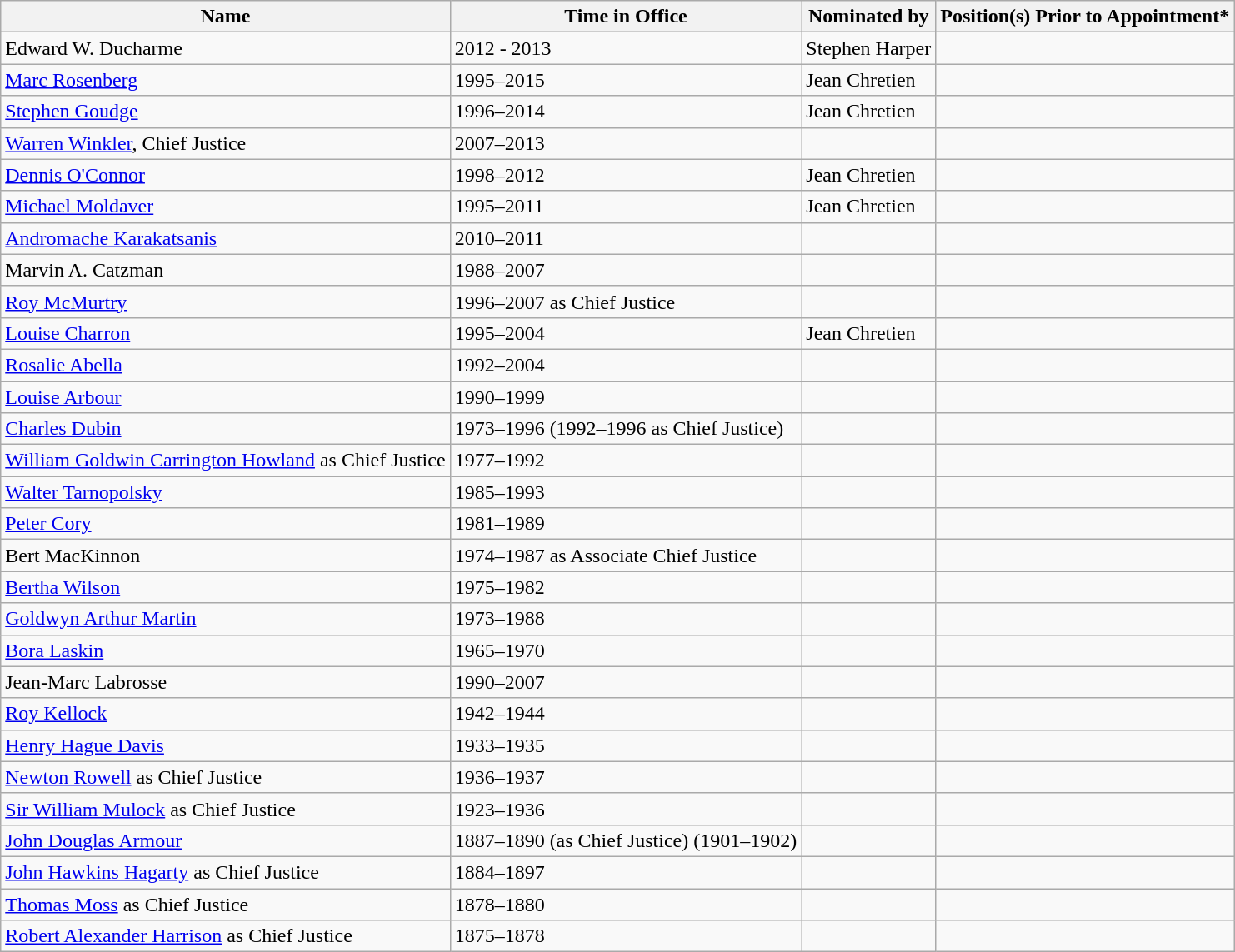<table class="wikitable sortable">
<tr ">
<th>Name</th>
<th>Time in Office</th>
<th>Nominated by</th>
<th class="unsortable">Position(s) Prior to Appointment*</th>
</tr>
<tr>
<td>Edward W. Ducharme</td>
<td>2012 - 2013</td>
<td>Stephen Harper</td>
<td></td>
</tr>
<tr>
<td><a href='#'>Marc Rosenberg</a></td>
<td>1995–2015</td>
<td>Jean Chretien</td>
<td></td>
</tr>
<tr>
<td><a href='#'>Stephen Goudge</a></td>
<td>1996–2014</td>
<td>Jean Chretien</td>
<td></td>
</tr>
<tr>
<td><a href='#'>Warren Winkler</a>, Chief Justice</td>
<td>2007–2013</td>
<td></td>
<td></td>
</tr>
<tr>
<td><a href='#'>Dennis O'Connor</a></td>
<td>1998–2012</td>
<td>Jean Chretien</td>
<td></td>
</tr>
<tr>
<td><a href='#'>Michael Moldaver</a></td>
<td>1995–2011</td>
<td>Jean Chretien</td>
<td></td>
</tr>
<tr>
<td><a href='#'>Andromache Karakatsanis</a></td>
<td>2010–2011</td>
<td></td>
<td></td>
</tr>
<tr>
<td>Marvin A. Catzman</td>
<td>1988–2007</td>
<td></td>
<td></td>
</tr>
<tr>
<td><a href='#'>Roy McMurtry</a></td>
<td>1996–2007 as Chief Justice</td>
<td></td>
<td></td>
</tr>
<tr>
<td><a href='#'>Louise Charron</a></td>
<td>1995–2004</td>
<td>Jean Chretien</td>
<td></td>
</tr>
<tr>
<td><a href='#'>Rosalie Abella</a></td>
<td>1992–2004</td>
<td></td>
<td></td>
</tr>
<tr>
<td><a href='#'>Louise Arbour</a></td>
<td>1990–1999</td>
<td></td>
<td></td>
</tr>
<tr>
<td><a href='#'>Charles Dubin</a></td>
<td>1973–1996 (1992–1996 as Chief Justice)</td>
<td></td>
<td></td>
</tr>
<tr>
<td><a href='#'>William Goldwin Carrington Howland</a> as Chief Justice</td>
<td>1977–1992</td>
<td></td>
<td></td>
</tr>
<tr>
<td><a href='#'>Walter Tarnopolsky</a></td>
<td>1985–1993</td>
<td></td>
<td></td>
</tr>
<tr>
<td><a href='#'>Peter Cory</a></td>
<td>1981–1989</td>
<td></td>
<td></td>
</tr>
<tr>
<td>Bert MacKinnon</td>
<td>1974–1987 as Associate Chief Justice</td>
<td></td>
<td></td>
</tr>
<tr>
<td><a href='#'>Bertha Wilson</a></td>
<td>1975–1982</td>
<td></td>
<td></td>
</tr>
<tr>
<td><a href='#'>Goldwyn Arthur Martin</a></td>
<td>1973–1988</td>
<td></td>
<td></td>
</tr>
<tr>
<td><a href='#'>Bora Laskin</a></td>
<td>1965–1970</td>
<td></td>
<td></td>
</tr>
<tr>
<td>Jean-Marc Labrosse</td>
<td>1990–2007</td>
<td></td>
<td></td>
</tr>
<tr>
<td><a href='#'>Roy Kellock</a></td>
<td>1942–1944</td>
<td></td>
<td></td>
</tr>
<tr>
<td><a href='#'>Henry Hague Davis</a></td>
<td>1933–1935</td>
<td></td>
<td></td>
</tr>
<tr>
<td><a href='#'>Newton Rowell</a> as Chief Justice</td>
<td>1936–1937</td>
<td></td>
<td></td>
</tr>
<tr>
<td><a href='#'>Sir William Mulock</a> as Chief Justice</td>
<td>1923–1936</td>
<td></td>
<td></td>
</tr>
<tr>
<td><a href='#'>John Douglas Armour</a></td>
<td>1887–1890 (as Chief Justice) (1901–1902)</td>
<td></td>
<td></td>
</tr>
<tr>
<td><a href='#'>John Hawkins Hagarty</a> as Chief Justice</td>
<td>1884–1897</td>
<td></td>
<td></td>
</tr>
<tr>
<td><a href='#'>Thomas Moss</a> as Chief Justice</td>
<td>1878–1880</td>
<td></td>
<td></td>
</tr>
<tr>
<td><a href='#'>Robert Alexander Harrison</a> as Chief Justice</td>
<td>1875–1878</td>
<td></td>
<td></td>
</tr>
</table>
